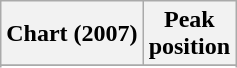<table class="wikitable sortable plainrowheaders" style="text-align:center">
<tr>
<th>Chart (2007)</th>
<th>Peak<br>position</th>
</tr>
<tr>
</tr>
<tr>
</tr>
<tr>
</tr>
</table>
